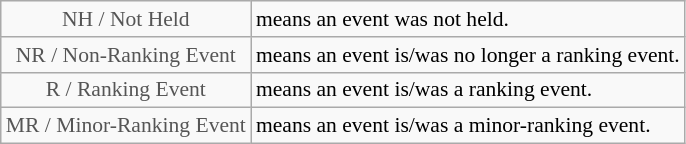<table class="wikitable" style="font-size:90%">
<tr>
<td style="text-align:center; color:#555555;" colspan="4">NH / Not Held</td>
<td>means an event was not held.</td>
</tr>
<tr>
<td style="text-align:center; color:#555555;" colspan="4">NR / Non-Ranking Event</td>
<td>means an event is/was no longer a ranking event.</td>
</tr>
<tr>
<td style="text-align:center; color:#555555;" colspan="4">R / Ranking Event</td>
<td>means an event is/was a ranking event.</td>
</tr>
<tr>
<td style="text-align:center; color:#555555;" colspan="4">MR / Minor-Ranking Event</td>
<td>means an event is/was a minor-ranking event.</td>
</tr>
</table>
